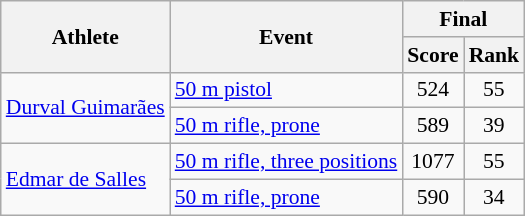<table class="wikitable" style="font-size:90%">
<tr>
<th rowspan="2">Athlete</th>
<th rowspan="2">Event</th>
<th colspan="2">Final</th>
</tr>
<tr>
<th>Score</th>
<th>Rank</th>
</tr>
<tr>
<td rowspan=2><a href='#'>Durval Guimarães</a></td>
<td><a href='#'>50 m pistol</a></td>
<td style="text-align:center;">524</td>
<td style="text-align:center;">55</td>
</tr>
<tr>
<td><a href='#'>50 m rifle, prone</a></td>
<td style="text-align:center;">589</td>
<td style="text-align:center;">39</td>
</tr>
<tr>
<td rowspan=2><a href='#'>Edmar de Salles</a></td>
<td><a href='#'>50 m rifle, three positions</a></td>
<td style="text-align:center;">1077</td>
<td style="text-align:center;">55</td>
</tr>
<tr>
<td><a href='#'>50 m rifle, prone</a></td>
<td style="text-align:center;">590</td>
<td style="text-align:center;">34</td>
</tr>
</table>
